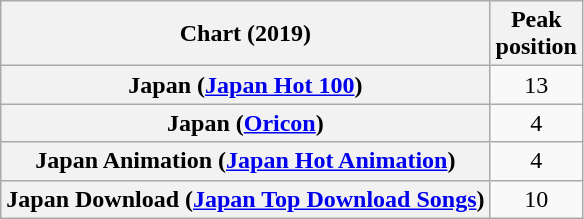<table class="wikitable sortable plainrowheaders" style="text-align:center">
<tr>
<th scope="col">Chart (2019)</th>
<th scope="col">Peak<br>position</th>
</tr>
<tr>
<th scope="row">Japan (<a href='#'>Japan Hot 100</a>)</th>
<td>13</td>
</tr>
<tr>
<th scope="row">Japan (<a href='#'>Oricon</a>)<br></th>
<td>4</td>
</tr>
<tr>
<th scope="row">Japan Animation (<a href='#'>Japan Hot Animation</a>)</th>
<td>4</td>
</tr>
<tr>
<th scope="row">Japan Download (<a href='#'>Japan Top Download Songs</a>)</th>
<td>10</td>
</tr>
</table>
